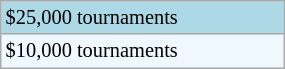<table class="wikitable" style="font-size:85%; width:15%;">
<tr style="background:lightblue;">
<td>$25,000 tournaments</td>
</tr>
<tr style="background:#f0f8ff;">
<td>$10,000 tournaments</td>
</tr>
</table>
